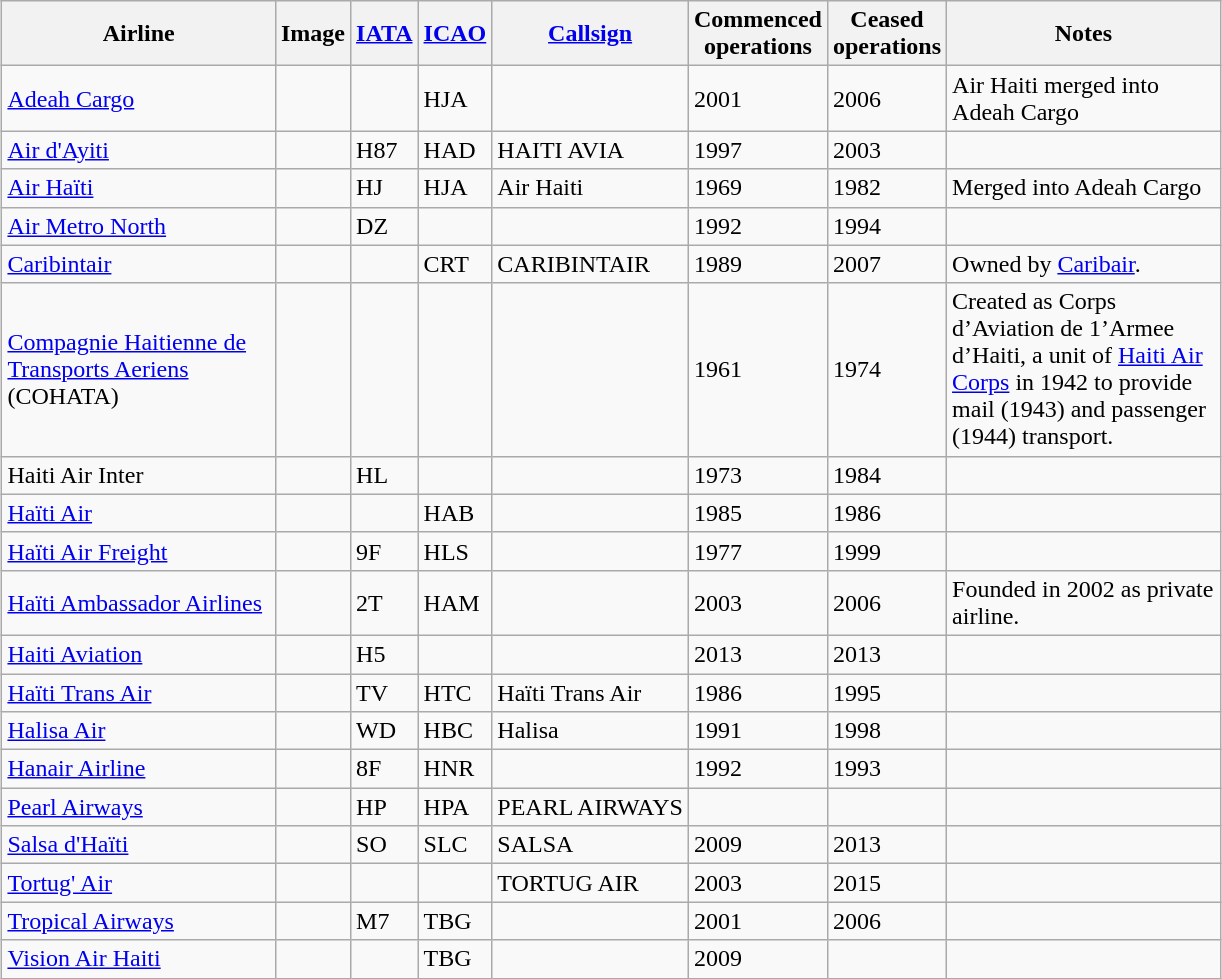<table class="wikitable sortable" style="border-collapse:collapse; margin:auto;" border="1" cellpadding="3">
<tr valign="middle">
<th style="width:175px;">Airline</th>
<th>Image</th>
<th><a href='#'>IATA</a></th>
<th><a href='#'>ICAO</a></th>
<th><a href='#'>Callsign</a></th>
<th>Commenced<br>operations</th>
<th>Ceased<br>operations</th>
<th style="width:175px;">Notes</th>
</tr>
<tr>
<td><a href='#'>Adeah Cargo</a></td>
<td></td>
<td></td>
<td>HJA</td>
<td></td>
<td>2001</td>
<td>2006</td>
<td>Air Haiti merged into Adeah Cargo</td>
</tr>
<tr>
<td><a href='#'>Air d'Ayiti</a></td>
<td></td>
<td>H87</td>
<td>HAD</td>
<td>HAITI AVIA</td>
<td>1997</td>
<td>2003</td>
<td></td>
</tr>
<tr>
<td><a href='#'>Air Haïti</a></td>
<td></td>
<td>HJ</td>
<td>HJA</td>
<td>Air Haiti</td>
<td>1969</td>
<td>1982</td>
<td>Merged into Adeah Cargo</td>
</tr>
<tr>
<td><a href='#'>Air Metro North</a></td>
<td></td>
<td>DZ</td>
<td></td>
<td></td>
<td>1992</td>
<td>1994</td>
<td></td>
</tr>
<tr>
<td><a href='#'>Caribintair</a></td>
<td></td>
<td></td>
<td>CRT</td>
<td>CARIBINTAIR</td>
<td>1989</td>
<td>2007</td>
<td>Owned by <a href='#'>Caribair</a>.</td>
</tr>
<tr>
<td><a href='#'>Compagnie Haitienne de Transports Aeriens</a> (COHATA)</td>
<td></td>
<td></td>
<td></td>
<td></td>
<td>1961</td>
<td>1974</td>
<td>Created as Corps d’Aviation de 1’Armee d’Haiti, a unit of <a href='#'>Haiti Air Corps</a> in 1942 to provide mail (1943) and passenger  (1944) transport.</td>
</tr>
<tr>
<td>Haiti Air Inter </td>
<td></td>
<td>HL</td>
<td></td>
<td></td>
<td>1973</td>
<td>1984</td>
<td></td>
</tr>
<tr>
<td><a href='#'>Haïti Air</a></td>
<td></td>
<td></td>
<td>HAB</td>
<td></td>
<td>1985</td>
<td>1986</td>
<td></td>
</tr>
<tr>
<td><a href='#'>Haïti Air Freight</a></td>
<td></td>
<td>9F</td>
<td>HLS</td>
<td></td>
<td>1977</td>
<td>1999</td>
<td></td>
</tr>
<tr>
<td><a href='#'>Haïti Ambassador Airlines</a></td>
<td></td>
<td>2T</td>
<td>HAM</td>
<td></td>
<td>2003</td>
<td>2006</td>
<td>Founded in 2002 as private airline.</td>
</tr>
<tr>
<td><a href='#'>Haiti Aviation</a></td>
<td></td>
<td>H5</td>
<td></td>
<td></td>
<td>2013</td>
<td>2013</td>
<td></td>
</tr>
<tr>
<td><a href='#'>Haïti Trans Air</a></td>
<td></td>
<td>TV</td>
<td>HTC</td>
<td>Haïti Trans Air</td>
<td>1986</td>
<td>1995</td>
<td></td>
</tr>
<tr>
<td><a href='#'>Halisa Air</a></td>
<td></td>
<td>WD</td>
<td>HBC</td>
<td>Halisa</td>
<td>1991</td>
<td>1998</td>
<td></td>
</tr>
<tr>
<td><a href='#'>Hanair Airline</a></td>
<td></td>
<td>8F</td>
<td>HNR</td>
<td></td>
<td>1992</td>
<td>1993</td>
<td></td>
</tr>
<tr>
<td><a href='#'>Pearl Airways</a></td>
<td></td>
<td>HP</td>
<td>HPA</td>
<td>PEARL AIRWAYS</td>
<td></td>
<td></td>
<td></td>
</tr>
<tr>
<td><a href='#'>Salsa d'Haïti</a></td>
<td></td>
<td>SO</td>
<td>SLC</td>
<td>SALSA</td>
<td>2009</td>
<td>2013</td>
<td></td>
</tr>
<tr>
<td><a href='#'>Tortug' Air</a></td>
<td></td>
<td></td>
<td></td>
<td>TORTUG AIR</td>
<td>2003</td>
<td>2015</td>
<td></td>
</tr>
<tr>
<td><a href='#'>Tropical Airways</a></td>
<td></td>
<td>M7</td>
<td>TBG</td>
<td></td>
<td>2001</td>
<td>2006</td>
<td></td>
</tr>
<tr>
<td><a href='#'>Vision Air Haiti</a></td>
<td></td>
<td></td>
<td>TBG</td>
<td></td>
<td>2009</td>
<td></td>
<td></td>
</tr>
</table>
